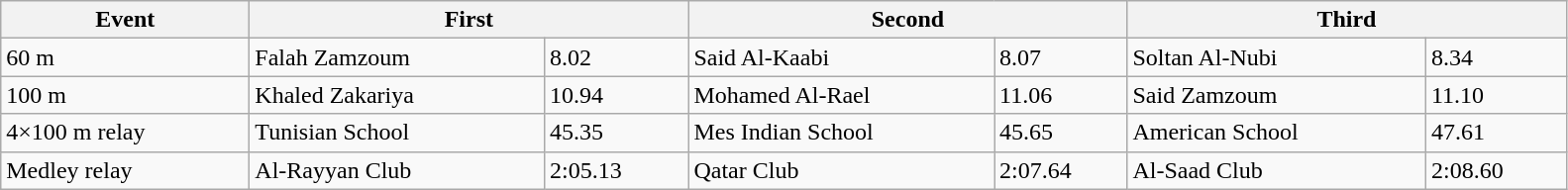<table class=wikitable>
<tr>
<th style="width:10em">Event</th>
<th colspan=2 style="width:18em">First</th>
<th colspan=2 style="width:18em">Second</th>
<th colspan=2 style="width:18em">Third</th>
</tr>
<tr>
<td>60 m</td>
<td>Falah Zamzoum</td>
<td>8.02</td>
<td>Said Al-Kaabi</td>
<td>8.07</td>
<td>Soltan Al-Nubi</td>
<td>8.34</td>
</tr>
<tr>
<td>100 m </td>
<td>Khaled Zakariya</td>
<td>10.94</td>
<td>Mohamed Al-Rael</td>
<td>11.06</td>
<td>Said Zamzoum</td>
<td>11.10</td>
</tr>
<tr>
<td>4×100 m relay</td>
<td>Tunisian School</td>
<td>45.35</td>
<td>Mes Indian School</td>
<td>45.65</td>
<td>American School</td>
<td>47.61</td>
</tr>
<tr>
<td>Medley relay</td>
<td>Al-Rayyan Club</td>
<td>2:05.13</td>
<td>Qatar Club</td>
<td>2:07.64</td>
<td>Al-Saad Club</td>
<td>2:08.60</td>
</tr>
</table>
